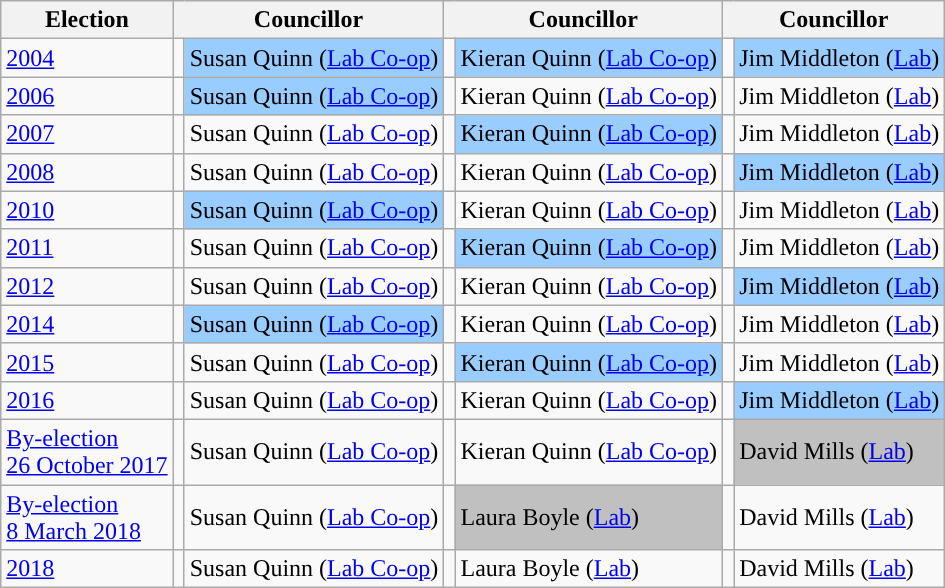<table class="wikitable">
<tr>
<th>Election</th>
<th colspan="2">Councillor</th>
<th colspan="2">Councillor</th>
<th colspan="2">Councillor</th>
</tr>
<tr>
<td><a href='#'>2004</a></td>
<td style="background-color: "></td>
<td bgcolor="#99CCFF">Susan Quinn (<a href='#'>Lab Co-op</a>)</td>
<td style="background-color: "></td>
<td bgcolor="#99CCFF">Kieran Quinn (<a href='#'>Lab Co-op</a>)</td>
<td style="background-color: "></td>
<td bgcolor="#99CCFF">Jim Middleton (<a href='#'>Lab</a>)</td>
</tr>
<tr>
<td><a href='#'>2006</a></td>
<td style="background-color: "></td>
<td bgcolor="#99CCFF">Susan Quinn (<a href='#'>Lab Co-op</a>)</td>
<td style="background-color: "></td>
<td>Kieran Quinn (<a href='#'>Lab Co-op</a>)</td>
<td style="background-color: "></td>
<td>Jim Middleton (<a href='#'>Lab</a>)</td>
</tr>
<tr>
<td><a href='#'>2007</a></td>
<td style="background-color: "></td>
<td>Susan Quinn (<a href='#'>Lab Co-op</a>)</td>
<td style="background-color: "></td>
<td bgcolor="#99CCFF">Kieran Quinn (<a href='#'>Lab Co-op</a>)</td>
<td style="background-color: "></td>
<td>Jim Middleton (<a href='#'>Lab</a>)</td>
</tr>
<tr>
<td><a href='#'>2008</a></td>
<td style="background-color: "></td>
<td>Susan Quinn (<a href='#'>Lab Co-op</a>)</td>
<td style="background-color: "></td>
<td>Kieran Quinn (<a href='#'>Lab Co-op</a>)</td>
<td style="background-color: "></td>
<td bgcolor="#99CCFF">Jim Middleton (<a href='#'>Lab</a>)</td>
</tr>
<tr>
<td><a href='#'>2010</a></td>
<td style="background-color: "></td>
<td bgcolor="#99CCFF">Susan Quinn (<a href='#'>Lab Co-op</a>)</td>
<td style="background-color: "></td>
<td>Kieran Quinn (<a href='#'>Lab Co-op</a>)</td>
<td style="background-color: "></td>
<td>Jim Middleton (<a href='#'>Lab</a>)</td>
</tr>
<tr>
<td><a href='#'>2011</a></td>
<td style="background-color: "></td>
<td>Susan Quinn (<a href='#'>Lab Co-op</a>)</td>
<td style="background-color: "></td>
<td bgcolor="#99CCFF">Kieran Quinn (<a href='#'>Lab Co-op</a>)</td>
<td style="background-color: "></td>
<td>Jim Middleton (<a href='#'>Lab</a>)</td>
</tr>
<tr>
<td><a href='#'>2012</a></td>
<td style="background-color: "></td>
<td>Susan Quinn (<a href='#'>Lab Co-op</a>)</td>
<td style="background-color: "></td>
<td>Kieran Quinn (<a href='#'>Lab Co-op</a>)</td>
<td style="background-color: "></td>
<td bgcolor="#99CCFF">Jim Middleton (<a href='#'>Lab</a>)</td>
</tr>
<tr>
<td><a href='#'>2014</a></td>
<td style="background-color: "></td>
<td bgcolor="#99CCFF">Susan Quinn (<a href='#'>Lab Co-op</a>)</td>
<td style="background-color: "></td>
<td>Kieran Quinn (<a href='#'>Lab Co-op</a>)</td>
<td style="background-color: "></td>
<td>Jim Middleton (<a href='#'>Lab</a>)</td>
</tr>
<tr>
<td><a href='#'>2015</a></td>
<td style="background-color: "></td>
<td>Susan Quinn (<a href='#'>Lab Co-op</a>)</td>
<td style="background-color: "></td>
<td bgcolor="#99CCFF">Kieran Quinn (<a href='#'>Lab Co-op</a>)</td>
<td style="background-color: "></td>
<td>Jim Middleton (<a href='#'>Lab</a>)</td>
</tr>
<tr>
<td><a href='#'>2016</a></td>
<td style="background-color: "></td>
<td>Susan Quinn (<a href='#'>Lab Co-op</a>)</td>
<td style="background-color: "></td>
<td>Kieran Quinn (<a href='#'>Lab Co-op</a>)</td>
<td style="background-color: "></td>
<td bgcolor="#99CCFF">Jim Middleton (<a href='#'>Lab</a>)</td>
</tr>
<tr>
<td><a href='#'>By-election<br>26 October 2017</a></td>
<td style="background-color: "></td>
<td>Susan Quinn (<a href='#'>Lab Co-op</a>)</td>
<td style="background-color: "></td>
<td>Kieran Quinn (<a href='#'>Lab Co-op</a>)</td>
<td style="background-color: "></td>
<td bgcolor="#C0C0C0">David Mills (<a href='#'>Lab</a>)</td>
</tr>
<tr>
<td><a href='#'>By-election<br>8 March 2018</a></td>
<td style="background-color: "></td>
<td>Susan Quinn (<a href='#'>Lab Co-op</a>)</td>
<td style="background-color: "></td>
<td bgcolor="#C0C0C0">Laura Boyle (<a href='#'>Lab</a>)</td>
<td style="background-color: "></td>
<td>David Mills (<a href='#'>Lab</a>)</td>
</tr>
<tr>
<td><a href='#'>2018</a></td>
<td style="background-color: "></td>
<td>Susan Quinn (<a href='#'>Lab Co-op</a>)</td>
<td style="background-color: "></td>
<td>Laura Boyle (<a href='#'>Lab</a>)</td>
<td style="background-color: "></td>
<td>David Mills (<a href='#'>Lab</a>)</td>
</tr>
</table>
